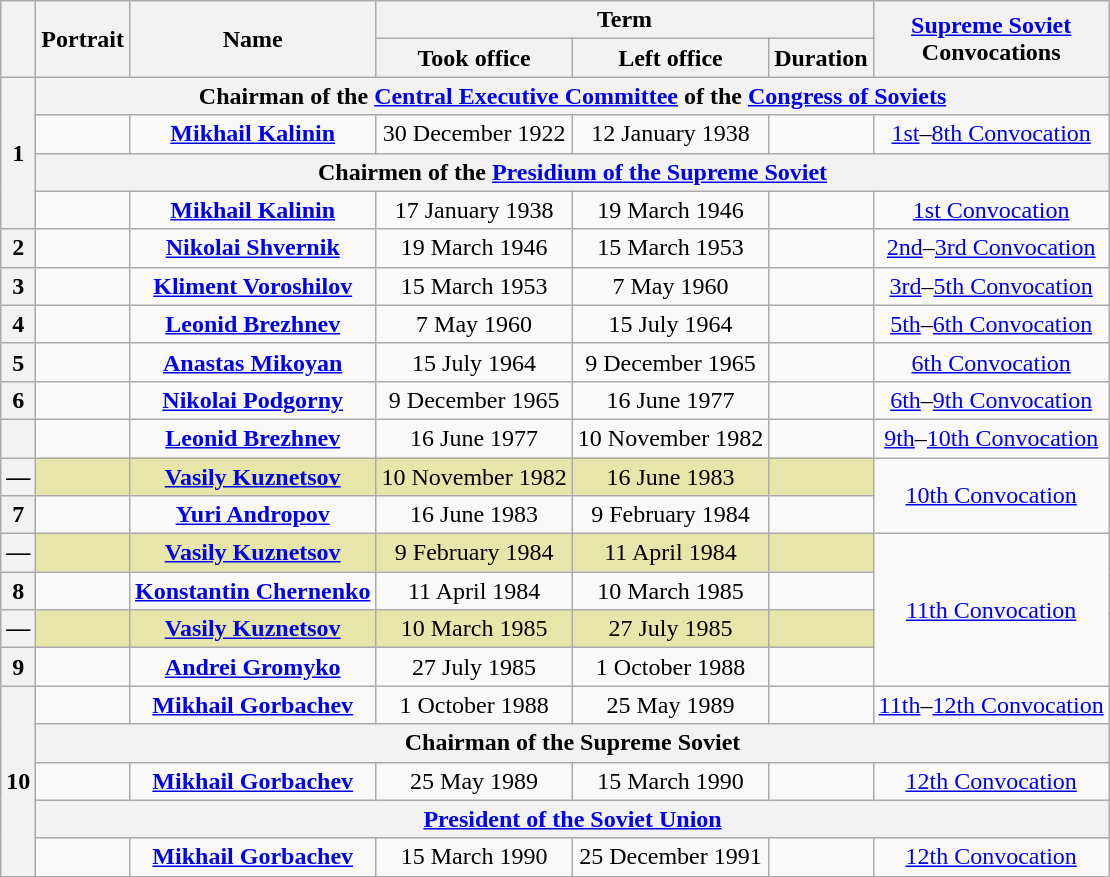<table class="wikitable" style="text-align:center;">
<tr>
<th rowspan=2><br></th>
<th rowspan=2>Portrait</th>
<th rowspan=2>Name<br></th>
<th colspan=3>Term</th>
<th rowspan=2><a href='#'>Supreme Soviet</a><br>Convocations<br></th>
</tr>
<tr>
<th>Took office</th>
<th>Left office</th>
<th>Duration</th>
</tr>
<tr>
<th rowspan=4>1</th>
<th colspan=6>Chairman of the <a href='#'>Central Executive Committee</a> of the <a href='#'>Congress of Soviets</a><br></th>
</tr>
<tr>
<td></td>
<td><strong><a href='#'>Mikhail Kalinin</a></strong><br></td>
<td>30 December 1922</td>
<td>12 January 1938</td>
<td></td>
<td><a href='#'>1st</a>–<a href='#'>8th Convocation</a></td>
</tr>
<tr>
<th colspan=6>Chairmen of the <a href='#'>Presidium of the Supreme Soviet</a><br></th>
</tr>
<tr>
<td></td>
<td><strong><a href='#'>Mikhail Kalinin</a></strong><br></td>
<td>17 January 1938</td>
<td>19 March 1946</td>
<td></td>
<td><a href='#'>1st Convocation</a></td>
</tr>
<tr>
<th>2</th>
<td></td>
<td><strong><a href='#'>Nikolai Shvernik</a></strong><br></td>
<td>19 March 1946</td>
<td>15 March 1953</td>
<td></td>
<td><a href='#'>2nd</a>–<a href='#'>3rd Convocation</a></td>
</tr>
<tr>
<th>3</th>
<td></td>
<td><strong><a href='#'>Kliment Voroshilov</a></strong><br></td>
<td>15 March 1953</td>
<td>7 May 1960</td>
<td></td>
<td><a href='#'>3rd</a>–<a href='#'>5th Convocation</a></td>
</tr>
<tr>
<th>4</th>
<td></td>
<td><strong><a href='#'>Leonid Brezhnev</a></strong><br></td>
<td>7 May 1960</td>
<td>15 July 1964</td>
<td></td>
<td><a href='#'>5th</a>–<a href='#'>6th Convocation</a></td>
</tr>
<tr>
<th>5</th>
<td></td>
<td><strong><a href='#'>Anastas Mikoyan</a></strong><br></td>
<td>15 July 1964</td>
<td>9 December 1965</td>
<td></td>
<td><a href='#'>6th Convocation</a></td>
</tr>
<tr>
<th>6</th>
<td></td>
<td><strong><a href='#'>Nikolai Podgorny</a></strong><br></td>
<td>9 December 1965</td>
<td>16 June 1977</td>
<td></td>
<td><a href='#'>6th</a>–<a href='#'>9th Convocation</a></td>
</tr>
<tr>
<th></th>
<td></td>
<td><strong><a href='#'>Leonid Brezhnev</a></strong><br></td>
<td>16 June 1977</td>
<td>10 November 1982</td>
<td></td>
<td><a href='#'>9th</a>–<a href='#'>10th Convocation</a></td>
</tr>
<tr>
<th>—</th>
<td style="background:#e6e6aa;"><br></td>
<td style="background:#e6e6aa;"><strong><a href='#'>Vasily Kuznetsov</a></strong><br></td>
<td style="background:#e6e6aa;">10 November 1982</td>
<td style="background:#e6e6aa;">16 June 1983</td>
<td style="background:#e6e6aa;"></td>
<td rowspan=2><a href='#'>10th Convocation</a></td>
</tr>
<tr>
<th>7</th>
<td></td>
<td><strong><a href='#'>Yuri Andropov</a></strong><br></td>
<td>16 June 1983</td>
<td>9 February 1984</td>
<td></td>
</tr>
<tr>
<th>—</th>
<td style="background:#e6e6aa;"></td>
<td style="background:#e6e6aa;"><strong><a href='#'>Vasily Kuznetsov</a></strong><br></td>
<td style="background:#e6e6aa;">9 February 1984</td>
<td style="background:#e6e6aa;">11 April 1984</td>
<td style="background:#e6e6aa;"></td>
<td rowspan=4><a href='#'>11th Convocation</a></td>
</tr>
<tr>
<th>8</th>
<td></td>
<td><strong><a href='#'>Konstantin Chernenko</a></strong><br></td>
<td>11 April 1984</td>
<td>10 March 1985</td>
<td></td>
</tr>
<tr>
<th>—</th>
<td style="background:#e6e6aa;"></td>
<td style="background:#e6e6aa;"><strong><a href='#'>Vasily Kuznetsov</a></strong><br></td>
<td style="background:#e6e6aa;">10 March 1985</td>
<td style="background:#e6e6aa;">27 July 1985</td>
<td style="background:#e6e6aa;"></td>
</tr>
<tr>
<th>9</th>
<td></td>
<td><strong><a href='#'>Andrei Gromyko</a></strong><br></td>
<td>27 July 1985</td>
<td>1 October 1988</td>
<td></td>
</tr>
<tr>
<th rowspan=5>10</th>
<td></td>
<td><strong><a href='#'>Mikhail Gorbachev</a></strong><br></td>
<td>1 October 1988</td>
<td>25 May 1989</td>
<td></td>
<td><a href='#'>11th</a>–<a href='#'>12th Convocation</a></td>
</tr>
<tr>
<th colspan=6>Chairman of the Supreme Soviet<br></th>
</tr>
<tr>
<td></td>
<td><strong><a href='#'>Mikhail Gorbachev</a></strong><br></td>
<td>25 May 1989</td>
<td>15 March 1990</td>
<td></td>
<td><a href='#'>12th Convocation</a></td>
</tr>
<tr>
<th colspan=6><a href='#'>President of the Soviet Union</a><br></th>
</tr>
<tr>
<td></td>
<td><strong><a href='#'>Mikhail Gorbachev</a></strong><br></td>
<td>15 March 1990</td>
<td>25 December 1991</td>
<td></td>
<td><a href='#'>12th Convocation</a></td>
</tr>
</table>
